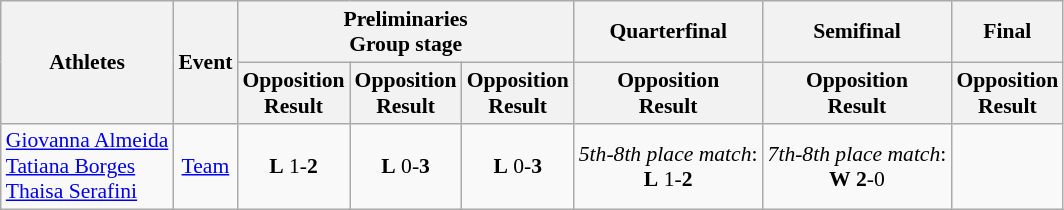<table class="wikitable" style="font-size:90%">
<tr>
<th rowspan=2>Athletes</th>
<th rowspan=2>Event</th>
<th colspan=3>Preliminaries<br>Group stage</th>
<th>Quarterfinal</th>
<th>Semifinal</th>
<th>Final</th>
</tr>
<tr>
<th>Opposition<br>Result</th>
<th>Opposition<br>Result</th>
<th>Opposition<br>Result</th>
<th>Opposition<br>Result</th>
<th>Opposition<br>Result</th>
<th>Opposition<br>Result</th>
</tr>
<tr>
<td><a href='#'>Giovanna Almeida</a><br><a href='#'>Tatiana Borges</a><br><a href='#'>Thaisa Serafini</a></td>
<td align=center><a href='#'>Team</a></td>
<td align=center> <strong>L</strong> 1-<strong>2</strong></td>
<td align=center> <strong>L</strong> 0-<strong>3</strong></td>
<td align=center> <strong>L</strong> 0-<strong>3</strong></td>
<td align=center><em>5th-8th place match</em>:<br> <strong>L</strong> 1-<strong>2</strong></td>
<td align=center><em>7th-8th place match</em>:<br> <strong>W</strong> <strong>2</strong>-0</td>
<td align=center></td>
</tr>
</table>
